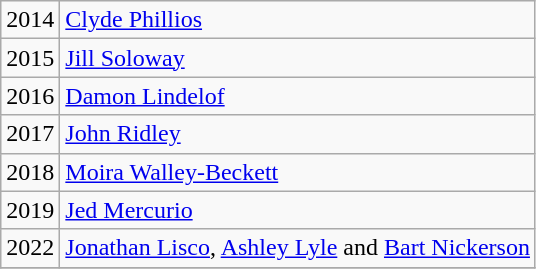<table class="wikitable">
<tr>
<td>2014</td>
<td><a href='#'>Clyde Phillios</a></td>
</tr>
<tr>
<td>2015</td>
<td><a href='#'>Jill Soloway</a></td>
</tr>
<tr>
<td>2016</td>
<td><a href='#'>Damon Lindelof</a></td>
</tr>
<tr>
<td>2017</td>
<td><a href='#'>John Ridley</a></td>
</tr>
<tr>
<td>2018</td>
<td><a href='#'>Moira Walley-Beckett</a></td>
</tr>
<tr>
<td>2019</td>
<td><a href='#'>Jed Mercurio</a></td>
</tr>
<tr>
<td>2022</td>
<td><a href='#'>Jonathan Lisco</a>, <a href='#'>Ashley Lyle</a> and <a href='#'>Bart Nickerson</a></td>
</tr>
<tr>
</tr>
</table>
